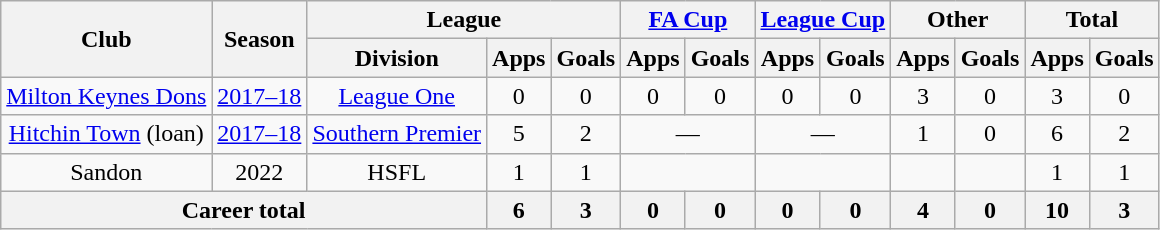<table class=wikitable style="text-align: center;">
<tr>
<th rowspan=2>Club</th>
<th rowspan=2>Season</th>
<th colspan=3>League</th>
<th colspan=2><a href='#'>FA Cup</a></th>
<th colspan=2><a href='#'>League Cup</a></th>
<th colspan=2>Other</th>
<th colspan=2>Total</th>
</tr>
<tr>
<th>Division</th>
<th>Apps</th>
<th>Goals</th>
<th>Apps</th>
<th>Goals</th>
<th>Apps</th>
<th>Goals</th>
<th>Apps</th>
<th>Goals</th>
<th>Apps</th>
<th>Goals</th>
</tr>
<tr>
<td><a href='#'>Milton Keynes Dons</a></td>
<td><a href='#'>2017–18</a></td>
<td><a href='#'>League One</a></td>
<td>0</td>
<td>0</td>
<td>0</td>
<td>0</td>
<td>0</td>
<td>0</td>
<td>3</td>
<td>0</td>
<td>3</td>
<td>0</td>
</tr>
<tr>
<td><a href='#'>Hitchin Town</a> (loan)</td>
<td><a href='#'>2017–18</a></td>
<td><a href='#'>Southern Premier</a></td>
<td>5</td>
<td>2</td>
<td colspan="2">—</td>
<td colspan="2">—</td>
<td>1</td>
<td>0</td>
<td>6</td>
<td>2</td>
</tr>
<tr>
<td>Sandon</td>
<td>2022</td>
<td>HSFL</td>
<td>1</td>
<td>1</td>
<td colspan="2"></td>
<td colspan="2"></td>
<td></td>
<td></td>
<td>1</td>
<td>1</td>
</tr>
<tr>
<th colspan="3">Career total</th>
<th>6</th>
<th>3</th>
<th>0</th>
<th>0</th>
<th>0</th>
<th>0</th>
<th>4</th>
<th>0</th>
<th>10</th>
<th>3</th>
</tr>
</table>
